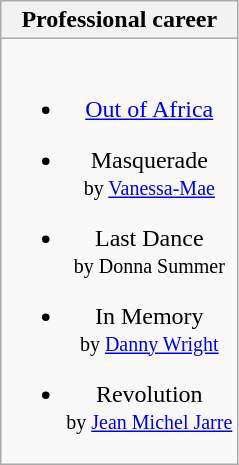<table class="wikitable" style="text-align:center">
<tr>
<th>Professional career</th>
</tr>
<tr>
<td><br><ul><li><a href='#'>Out of Africa</a></li></ul><ul><li>Masquerade <br><small> by <a href='#'>Vanessa-Mae</a> </small></li></ul><ul><li>Last Dance <br><small> by Donna Summer </small></li></ul><ul><li>In Memory <br><small> by <a href='#'>Danny Wright</a>  </small></li></ul><ul><li>Revolution <br><small> by <a href='#'>Jean Michel Jarre</a> </small></li></ul></td>
</tr>
</table>
